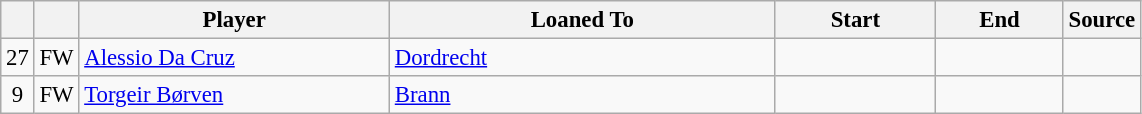<table class="wikitable plainrowheaders sortable" style="font-size:95%">
<tr>
<th></th>
<th></th>
<th scope="col" style="width:200px;"><strong>Player</strong></th>
<th scope="col" style="width:250px;"><strong>Loaned To</strong></th>
<th scope="col" style="width:100px;"><strong>Start</strong></th>
<th scope="col" style="width:78px;"><strong>End</strong></th>
<th><strong>Source</strong></th>
</tr>
<tr>
<td align=center>27</td>
<td align="center">FW</td>
<td> <a href='#'>Alessio Da Cruz</a></td>
<td> <a href='#'>Dordrecht</a></td>
<td align=center></td>
<td align=center></td>
<td align="center"></td>
</tr>
<tr>
<td align=center>9</td>
<td align="center">FW</td>
<td> <a href='#'>Torgeir Børven</a></td>
<td> <a href='#'>Brann</a></td>
<td align=center></td>
<td align=center></td>
<td align="center"></td>
</tr>
</table>
